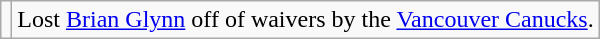<table class="wikitable">
<tr>
<td></td>
<td>Lost <a href='#'>Brian Glynn</a> off of waivers by the <a href='#'>Vancouver Canucks</a>.</td>
</tr>
</table>
